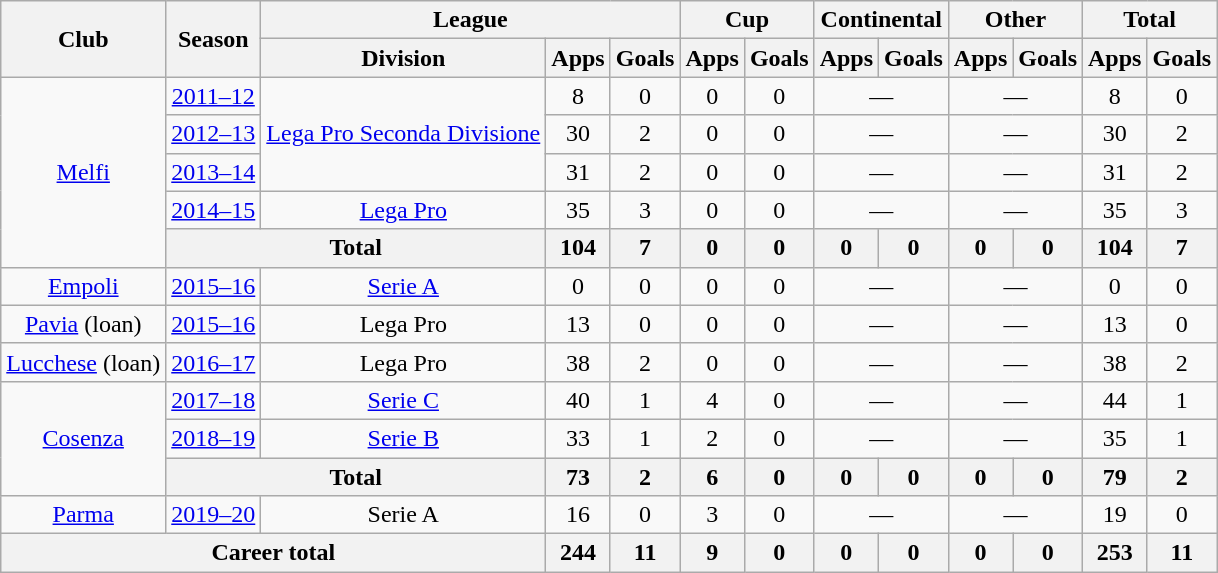<table class="wikitable" style="text-align:center">
<tr>
<th rowspan="2">Club</th>
<th rowspan="2">Season</th>
<th colspan="3">League</th>
<th colspan="2">Cup</th>
<th colspan="2">Continental</th>
<th colspan="2">Other</th>
<th colspan="2">Total</th>
</tr>
<tr>
<th>Division</th>
<th>Apps</th>
<th>Goals</th>
<th>Apps</th>
<th>Goals</th>
<th>Apps</th>
<th>Goals</th>
<th>Apps</th>
<th>Goals</th>
<th>Apps</th>
<th>Goals</th>
</tr>
<tr>
<td rowspan="5"><a href='#'>Melfi</a></td>
<td><a href='#'>2011–12</a></td>
<td rowspan="3"><a href='#'>Lega Pro Seconda Divisione</a></td>
<td>8</td>
<td>0</td>
<td>0</td>
<td>0</td>
<td colspan="2">—</td>
<td colspan="2">—</td>
<td>8</td>
<td>0</td>
</tr>
<tr>
<td><a href='#'>2012–13</a></td>
<td>30</td>
<td>2</td>
<td>0</td>
<td>0</td>
<td colspan="2">—</td>
<td colspan="2">—</td>
<td>30</td>
<td>2</td>
</tr>
<tr>
<td><a href='#'>2013–14</a></td>
<td>31</td>
<td>2</td>
<td>0</td>
<td>0</td>
<td colspan="2">—</td>
<td colspan="2">—</td>
<td>31</td>
<td>2</td>
</tr>
<tr>
<td><a href='#'>2014–15</a></td>
<td><a href='#'>Lega Pro</a></td>
<td>35</td>
<td>3</td>
<td>0</td>
<td>0</td>
<td colspan="2">—</td>
<td colspan="2">—</td>
<td>35</td>
<td>3</td>
</tr>
<tr>
<th colspan="2">Total</th>
<th>104</th>
<th>7</th>
<th>0</th>
<th>0</th>
<th>0</th>
<th>0</th>
<th>0</th>
<th>0</th>
<th>104</th>
<th>7</th>
</tr>
<tr>
<td><a href='#'>Empoli</a></td>
<td><a href='#'>2015–16</a></td>
<td><a href='#'>Serie A</a></td>
<td>0</td>
<td>0</td>
<td>0</td>
<td>0</td>
<td colspan="2">—</td>
<td colspan="2">—</td>
<td>0</td>
<td>0</td>
</tr>
<tr>
<td><a href='#'>Pavia</a> (loan)</td>
<td><a href='#'>2015–16</a></td>
<td>Lega Pro</td>
<td>13</td>
<td>0</td>
<td>0</td>
<td>0</td>
<td colspan="2">—</td>
<td colspan="2">—</td>
<td>13</td>
<td>0</td>
</tr>
<tr>
<td><a href='#'>Lucchese</a> (loan)</td>
<td><a href='#'>2016–17</a></td>
<td>Lega Pro</td>
<td>38</td>
<td>2</td>
<td>0</td>
<td>0</td>
<td colspan="2">—</td>
<td colspan="2">—</td>
<td>38</td>
<td>2</td>
</tr>
<tr>
<td rowspan="3"><a href='#'>Cosenza</a></td>
<td><a href='#'>2017–18</a></td>
<td><a href='#'>Serie C</a></td>
<td>40</td>
<td>1</td>
<td>4</td>
<td>0</td>
<td colspan="2">—</td>
<td colspan="2">—</td>
<td>44</td>
<td>1</td>
</tr>
<tr>
<td><a href='#'>2018–19</a></td>
<td><a href='#'>Serie B</a></td>
<td>33</td>
<td>1</td>
<td>2</td>
<td>0</td>
<td colspan="2">—</td>
<td colspan="2">—</td>
<td>35</td>
<td>1</td>
</tr>
<tr>
<th colspan="2">Total</th>
<th>73</th>
<th>2</th>
<th>6</th>
<th>0</th>
<th>0</th>
<th>0</th>
<th>0</th>
<th>0</th>
<th>79</th>
<th>2</th>
</tr>
<tr>
<td><a href='#'>Parma</a></td>
<td><a href='#'>2019–20</a></td>
<td>Serie A</td>
<td>16</td>
<td>0</td>
<td>3</td>
<td>0</td>
<td colspan="2">—</td>
<td colspan="2">—</td>
<td>19</td>
<td>0</td>
</tr>
<tr>
<th colspan="3">Career total</th>
<th>244</th>
<th>11</th>
<th>9</th>
<th>0</th>
<th>0</th>
<th>0</th>
<th>0</th>
<th>0</th>
<th>253</th>
<th>11</th>
</tr>
</table>
